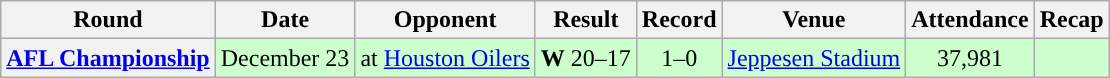<table class="wikitable" style="text-align:center">
<tr>
<th>Round</th>
<th>Date</th>
<th>Opponent</th>
<th>Result</th>
<th>Record</th>
<th>Venue</th>
<th>Attendance</th>
<th>Recap</th>
</tr>
<tr style="background:#cfc">
<th><a href='#'>AFL Championship</a></th>
<td>December 23</td>
<td>at <a href='#'>Houston Oilers</a></td>
<td><strong>W</strong> 20–17 </td>
<td>1–0</td>
<td><a href='#'>Jeppesen Stadium</a></td>
<td>37,981</td>
<td></td>
</tr>
</table>
